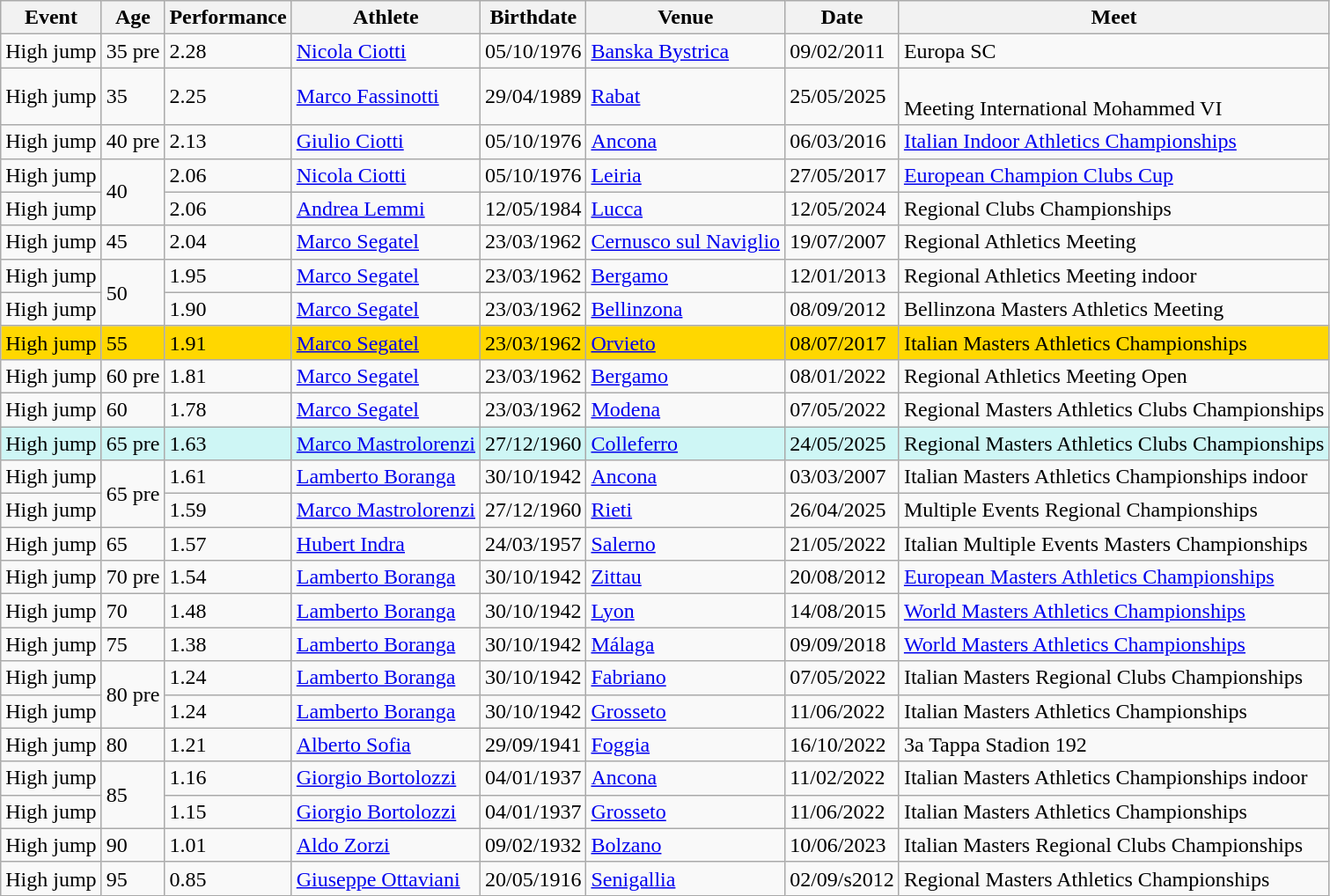<table class="wikitable" width= style="font-size:90%; text-align:center">
<tr>
<th>Event</th>
<th>Age</th>
<th>Performance</th>
<th>Athlete</th>
<th>Birthdate</th>
<th>Venue</th>
<th>Date</th>
<th>Meet</th>
</tr>
<tr>
<td>High jump</td>
<td>35 pre</td>
<td>2.28 </td>
<td align=left><a href='#'>Nicola Ciotti</a></td>
<td>05/10/1976</td>
<td align=left><a href='#'>Banska Bystrica</a></td>
<td>09/02/2011</td>
<td>Europa SC</td>
</tr>
<tr>
<td>High jump</td>
<td>35</td>
<td>2.25</td>
<td align=left><a href='#'>Marco Fassinotti</a></td>
<td>29/04/1989</td>
<td align=left><a href='#'>Rabat</a></td>
<td>25/05/2025</td>
<td><br>Meeting International Mohammed VI</td>
</tr>
<tr>
<td>High jump</td>
<td>40 pre</td>
<td>2.13 </td>
<td align=left><a href='#'>Giulio Ciotti</a></td>
<td>05/10/1976</td>
<td align=left><a href='#'>Ancona</a></td>
<td>06/03/2016</td>
<td><a href='#'>Italian Indoor Athletics Championships</a></td>
</tr>
<tr>
<td>High jump</td>
<td rowspan=2>40</td>
<td>2.06</td>
<td align=left><a href='#'>Nicola Ciotti</a></td>
<td>05/10/1976</td>
<td align=left><a href='#'>Leiria</a></td>
<td>27/05/2017</td>
<td><a href='#'>European Champion Clubs Cup</a></td>
</tr>
<tr>
<td>High jump</td>
<td>2.06</td>
<td align=left><a href='#'>Andrea Lemmi</a></td>
<td>12/05/1984</td>
<td align=left><a href='#'>Lucca</a></td>
<td>12/05/2024</td>
<td>Regional Clubs Championships</td>
</tr>
<tr>
<td>High jump</td>
<td>45</td>
<td>2.04</td>
<td align=left><a href='#'>Marco Segatel</a></td>
<td>23/03/1962</td>
<td align=left><a href='#'>Cernusco sul Naviglio</a></td>
<td>19/07/2007</td>
<td>Regional Athletics Meeting</td>
</tr>
<tr>
<td>High jump</td>
<td rowspan=2>50</td>
<td>1.95 </td>
<td align=left><a href='#'>Marco Segatel</a></td>
<td>23/03/1962</td>
<td align=left><a href='#'>Bergamo</a></td>
<td>12/01/2013</td>
<td>Regional Athletics Meeting indoor</td>
</tr>
<tr>
<td>High jump</td>
<td>1.90</td>
<td align=left><a href='#'>Marco Segatel</a></td>
<td>23/03/1962</td>
<td align=left><a href='#'>Bellinzona</a></td>
<td>08/09/2012</td>
<td>Bellinzona Masters Athletics Meeting</td>
</tr>
<tr bgcolor=Gold>
<td>High jump</td>
<td>55</td>
<td>1.91</td>
<td align=left><a href='#'>Marco Segatel</a></td>
<td>23/03/1962</td>
<td align=left><a href='#'>Orvieto</a></td>
<td>08/07/2017</td>
<td>Italian Masters Athletics Championships</td>
</tr>
<tr>
<td>High jump</td>
<td>60 pre</td>
<td>1.81 </td>
<td align=left><a href='#'>Marco Segatel</a></td>
<td>23/03/1962</td>
<td align=left><a href='#'>Bergamo</a></td>
<td>08/01/2022</td>
<td>Regional Athletics Meeting Open</td>
</tr>
<tr>
<td>High jump</td>
<td>60</td>
<td>1.78</td>
<td align=left><a href='#'>Marco Segatel</a></td>
<td>23/03/1962</td>
<td align=left><a href='#'>Modena</a></td>
<td>07/05/2022</td>
<td>Regional Masters Athletics Clubs Championships</td>
</tr>
<tr style="background:#cef6f5;">
<td>High jump</td>
<td>65 pre</td>
<td>1.63</td>
<td align=left><a href='#'>Marco Mastrolorenzi</a></td>
<td>27/12/1960</td>
<td align=left><a href='#'>Colleferro</a></td>
<td>24/05/2025</td>
<td>Regional Masters Athletics Clubs Championships</td>
</tr>
<tr>
<td>High jump</td>
<td rowspan=2>65 pre</td>
<td>1.61 </td>
<td align=left><a href='#'>Lamberto Boranga</a></td>
<td>30/10/1942</td>
<td align=left><a href='#'>Ancona</a></td>
<td>03/03/2007</td>
<td>Italian Masters Athletics Championships indoor</td>
</tr>
<tr>
<td>High jump</td>
<td>1.59</td>
<td align=left><a href='#'>Marco Mastrolorenzi</a></td>
<td>27/12/1960</td>
<td align=left><a href='#'>Rieti</a></td>
<td>26/04/2025</td>
<td>Multiple Events Regional Championships</td>
</tr>
<tr>
<td>High jump</td>
<td>65</td>
<td>1.57</td>
<td align=left><a href='#'>Hubert Indra</a></td>
<td>24/03/1957</td>
<td align=left><a href='#'>Salerno</a></td>
<td>21/05/2022</td>
<td>Italian Multiple Events Masters Championships</td>
</tr>
<tr>
<td>High jump</td>
<td>70 pre</td>
<td>1.54</td>
<td align=left><a href='#'>Lamberto Boranga</a></td>
<td>30/10/1942</td>
<td align=left><a href='#'>Zittau</a></td>
<td>20/08/2012</td>
<td><a href='#'>European Masters Athletics Championships</a></td>
</tr>
<tr>
<td>High jump</td>
<td>70</td>
<td>1.48</td>
<td align=left><a href='#'>Lamberto Boranga</a></td>
<td>30/10/1942</td>
<td align=left><a href='#'>Lyon</a></td>
<td>14/08/2015</td>
<td><a href='#'>World Masters Athletics Championships</a></td>
</tr>
<tr>
<td>High jump</td>
<td>75</td>
<td>1.38</td>
<td align=left><a href='#'>Lamberto Boranga</a></td>
<td>30/10/1942</td>
<td align=left><a href='#'>Málaga</a></td>
<td>09/09/2018</td>
<td><a href='#'>World Masters Athletics Championships</a></td>
</tr>
<tr>
<td>High jump</td>
<td rowspan=2>80 pre</td>
<td>1.24</td>
<td align=left><a href='#'>Lamberto Boranga</a></td>
<td>30/10/1942</td>
<td align=left><a href='#'>Fabriano</a></td>
<td>07/05/2022</td>
<td>Italian Masters Regional Clubs Championships</td>
</tr>
<tr>
<td>High jump</td>
<td>1.24</td>
<td align=left><a href='#'>Lamberto Boranga</a></td>
<td>30/10/1942</td>
<td align=left><a href='#'>Grosseto</a></td>
<td>11/06/2022</td>
<td>Italian Masters Athletics Championships</td>
</tr>
<tr>
<td>High jump</td>
<td>80</td>
<td>1.21</td>
<td align=left><a href='#'>Alberto Sofia</a></td>
<td>29/09/1941</td>
<td align=left><a href='#'>Foggia</a></td>
<td>16/10/2022</td>
<td>3a Tappa Stadion 192</td>
</tr>
<tr>
<td>High jump</td>
<td rowspan=2>85</td>
<td>1.16 </td>
<td align=left><a href='#'>Giorgio Bortolozzi</a></td>
<td>04/01/1937</td>
<td align=left><a href='#'>Ancona</a></td>
<td>11/02/2022</td>
<td>Italian Masters Athletics Championships indoor</td>
</tr>
<tr>
<td>High jump</td>
<td>1.15</td>
<td align=left><a href='#'>Giorgio Bortolozzi</a></td>
<td>04/01/1937</td>
<td align=left><a href='#'>Grosseto</a></td>
<td>11/06/2022</td>
<td>Italian Masters Athletics Championships</td>
</tr>
<tr>
<td>High jump</td>
<td>90</td>
<td>1.01</td>
<td align=left><a href='#'>Aldo Zorzi</a></td>
<td>09/02/1932</td>
<td align=left><a href='#'>Bolzano</a></td>
<td>10/06/2023</td>
<td>Italian Masters Regional Clubs Championships</td>
</tr>
<tr>
<td>High jump</td>
<td>95</td>
<td>0.85</td>
<td align=left><a href='#'>Giuseppe Ottaviani</a></td>
<td>20/05/1916</td>
<td align=left><a href='#'>Senigallia</a></td>
<td>02/09/s2012</td>
<td>Regional Masters Athletics Championships</td>
</tr>
</table>
